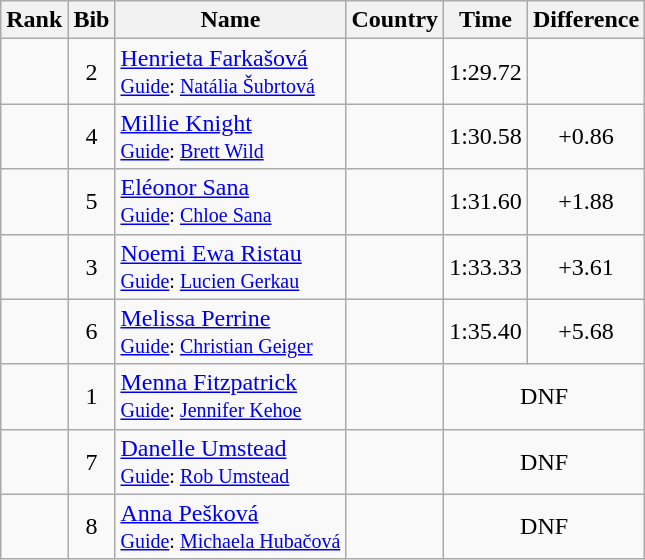<table class="wikitable sortable" style="text-align:center">
<tr>
<th>Rank</th>
<th>Bib</th>
<th>Name</th>
<th>Country</th>
<th>Time</th>
<th>Difference</th>
</tr>
<tr>
<td></td>
<td>2</td>
<td align="left"><a href='#'>Henrieta Farkašová</a><br><small><a href='#'>Guide</a>: <a href='#'>Natália Šubrtová</a></small></td>
<td align="left"></td>
<td>1:29.72</td>
<td></td>
</tr>
<tr>
<td></td>
<td>4</td>
<td align="left"><a href='#'>Millie Knight</a><br><small><a href='#'>Guide</a>: <a href='#'>Brett Wild</a></small></td>
<td align="left"></td>
<td>1:30.58</td>
<td>+0.86</td>
</tr>
<tr>
<td></td>
<td>5</td>
<td align="left"><a href='#'>Eléonor Sana</a><br><small><a href='#'>Guide</a>: <a href='#'>Chloe Sana</a></small></td>
<td align="left"></td>
<td>1:31.60</td>
<td>+1.88</td>
</tr>
<tr>
<td></td>
<td>3</td>
<td align="left"><a href='#'>Noemi Ewa Ristau</a><br><small><a href='#'>Guide</a>: <a href='#'>Lucien Gerkau</a></small></td>
<td align="left"></td>
<td>1:33.33</td>
<td>+3.61</td>
</tr>
<tr>
<td></td>
<td>6</td>
<td align="left"><a href='#'>Melissa Perrine</a><br><small><a href='#'>Guide</a>: <a href='#'>Christian Geiger</a></small></td>
<td align="left"></td>
<td>1:35.40</td>
<td>+5.68</td>
</tr>
<tr>
<td></td>
<td>1</td>
<td align="left"><a href='#'>Menna Fitzpatrick</a><br><small><a href='#'>Guide</a>: <a href='#'>Jennifer Kehoe</a></small></td>
<td align="left"></td>
<td colspan=2>DNF</td>
</tr>
<tr>
<td></td>
<td>7</td>
<td align="left"><a href='#'>Danelle Umstead</a><br><small><a href='#'>Guide</a>: <a href='#'>Rob Umstead</a></small></td>
<td align="left"></td>
<td colspan=2>DNF</td>
</tr>
<tr>
<td></td>
<td>8</td>
<td align="left"><a href='#'>Anna Pešková</a><br><small><a href='#'>Guide</a>: <a href='#'>Michaela Hubačová</a></small></td>
<td align="left"></td>
<td colspan=2>DNF</td>
</tr>
</table>
